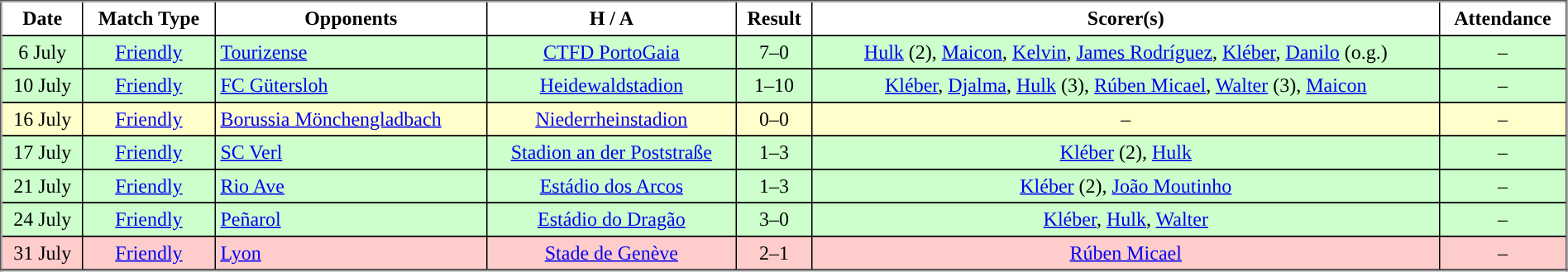<table width=100% border="2" cellpadding="4" style="border-collapse:collapse; text-align:center;">
<tr style="background:">
<th><strong>Date</strong></th>
<th><strong>Match Type</strong></th>
<th><strong>Opponents</strong></th>
<th><strong>H / A</strong></th>
<th><strong>Result</strong></th>
<th><strong>Scorer(s)</strong></th>
<th><strong>Attendance</strong></th>
</tr>
<tr>
</tr>
<tr bgcolor=CCFFCC>
<td>6 July</td>
<td><a href='#'>Friendly</a></td>
<td align="left"> <a href='#'>Tourizense</a></td>
<td><a href='#'>CTFD PortoGaia</a></td>
<td>7–0</td>
<td><a href='#'>Hulk</a> (2), <a href='#'>Maicon</a>, <a href='#'>Kelvin</a>, <a href='#'>James Rodríguez</a>, <a href='#'>Kléber</a>, <a href='#'>Danilo</a> (o.g.)</td>
<td>–</td>
</tr>
<tr>
</tr>
<tr bgcolor=CCFFCC>
<td>10 July</td>
<td><a href='#'>Friendly</a></td>
<td align="left"> <a href='#'>FC Gütersloh</a></td>
<td><a href='#'>Heidewaldstadion</a></td>
<td>1–10</td>
<td><a href='#'>Kléber</a>, <a href='#'>Djalma</a>, <a href='#'>Hulk</a> (3), <a href='#'>Rúben Micael</a>, <a href='#'>Walter</a> (3), <a href='#'>Maicon</a></td>
<td>–</td>
</tr>
<tr>
</tr>
<tr bgcolor=FFFFCC>
<td>16 July</td>
<td><a href='#'>Friendly</a></td>
<td align="left"> <a href='#'>Borussia Mönchengladbach</a></td>
<td><a href='#'>Niederrheinstadion</a></td>
<td>0–0</td>
<td>–</td>
<td>–</td>
</tr>
<tr>
</tr>
<tr bgcolor=CCFFCC>
<td>17 July</td>
<td><a href='#'>Friendly</a></td>
<td align="left"> <a href='#'>SC Verl</a></td>
<td><a href='#'>Stadion an der Poststraße</a></td>
<td>1–3</td>
<td><a href='#'>Kléber</a> (2), <a href='#'>Hulk</a></td>
<td>–</td>
</tr>
<tr>
</tr>
<tr bgcolor=CCFFCC>
<td>21 July</td>
<td><a href='#'>Friendly</a></td>
<td align="left"> <a href='#'>Rio Ave</a></td>
<td><a href='#'>Estádio dos Arcos</a></td>
<td>1–3</td>
<td><a href='#'>Kléber</a> (2), <a href='#'>João Moutinho</a></td>
<td>–</td>
</tr>
<tr>
</tr>
<tr bgcolor=CCFFCC>
<td>24 July</td>
<td><a href='#'>Friendly</a></td>
<td align="left"> <a href='#'>Peñarol</a></td>
<td><a href='#'>Estádio do Dragão</a></td>
<td>3–0</td>
<td><a href='#'>Kléber</a>, <a href='#'>Hulk</a>, <a href='#'>Walter</a></td>
<td>–</td>
</tr>
<tr>
</tr>
<tr bgcolor=FFCCCC>
<td>31 July</td>
<td><a href='#'>Friendly</a></td>
<td align="left"> <a href='#'>Lyon</a></td>
<td><a href='#'>Stade de Genève</a></td>
<td>2–1</td>
<td><a href='#'>Rúben Micael</a></td>
<td>–</td>
</tr>
<tr>
</tr>
</table>
